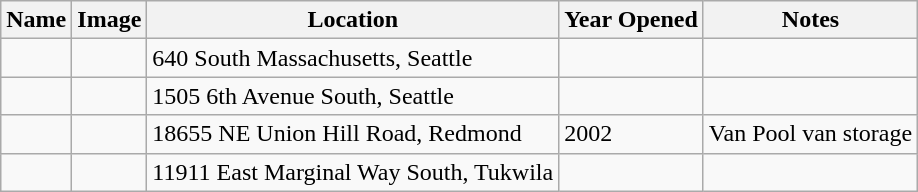<table class="wikitable sortable">
<tr>
<th>Name</th>
<th class=unsortable>Image</th>
<th class=unsortable>Location</th>
<th>Year Opened</th>
<th class=unsortable>Notes</th>
</tr>
<tr style="vertical-align: top;">
<td></td>
<td></td>
<td>640 South Massachusetts, Seattle</td>
<td></td>
<td></td>
</tr>
<tr style="vertical-align: top;">
<td></td>
<td></td>
<td>1505 6th Avenue South, Seattle</td>
<td></td>
<td></td>
</tr>
<tr style="vertical-align: top;">
<td></td>
<td></td>
<td>18655 NE Union Hill Road, Redmond</td>
<td>2002</td>
<td>Van Pool van storage</td>
</tr>
<tr style="vertical-align: top;">
<td></td>
<td></td>
<td>11911 East Marginal Way South, Tukwila</td>
<td></td>
<td></td>
</tr>
</table>
